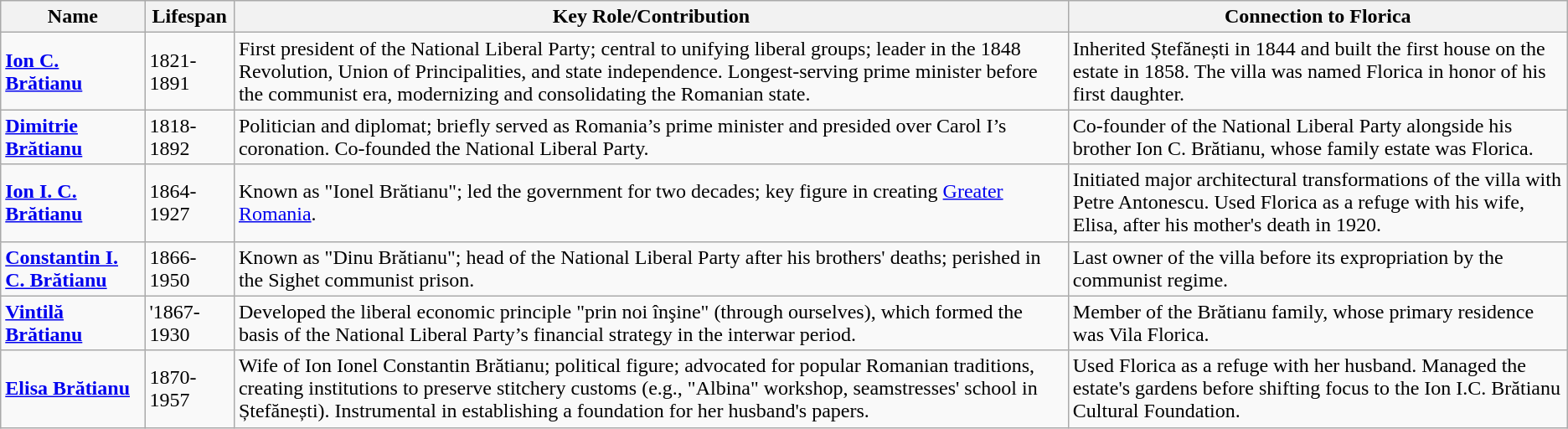<table class="wikitable">
<tr>
<th>Name</th>
<th>Lifespan</th>
<th>Key Role/Contribution</th>
<th>Connection to Florica</th>
</tr>
<tr>
<td><strong><a href='#'>Ion C. Brătianu</a></strong></td>
<td>1821-1891</td>
<td>First president of the National Liberal Party; central to unifying liberal groups; leader in the 1848 Revolution, Union of Principalities, and state independence. Longest-serving prime minister before the communist era, modernizing and consolidating the Romanian state.</td>
<td>Inherited Ștefănești in 1844 and built the first house on the estate in 1858. The villa was named Florica in honor of his first daughter.</td>
</tr>
<tr>
<td><strong><a href='#'>Dimitrie Brătianu</a></strong></td>
<td>1818-1892</td>
<td>Politician and diplomat; briefly served as Romania’s prime minister and presided over Carol I’s coronation. Co-founded the National Liberal Party.</td>
<td>Co-founder of the National Liberal Party alongside his brother Ion C. Brătianu, whose family estate was Florica.</td>
</tr>
<tr>
<td><strong><a href='#'>Ion I. C. Brătianu</a></strong></td>
<td>1864-1927</td>
<td>Known as "Ionel Brătianu"; led the government for two decades; key figure in creating <a href='#'>Greater Romania</a>.</td>
<td>Initiated major architectural transformations of the villa with Petre Antonescu. Used Florica as a refuge with his wife, Elisa, after his mother's death in 1920.</td>
</tr>
<tr>
<td><strong><a href='#'>Constantin I. C. Brătianu</a></strong></td>
<td>1866-1950</td>
<td>Known as "Dinu Brătianu"; head of the National Liberal Party after his brothers' deaths; perished in the Sighet communist prison.</td>
<td>Last owner of the villa before its expropriation by the communist regime.</td>
</tr>
<tr>
<td><strong><a href='#'>Vintilă Brătianu</a></strong></td>
<td>'1867-1930</td>
<td>Developed the liberal economic principle "prin noi înşine" (through ourselves), which formed the basis of the National Liberal Party’s financial strategy in the interwar period.</td>
<td>Member of the Brătianu family, whose primary residence was Vila Florica.</td>
</tr>
<tr>
<td><strong><a href='#'>Elisa Brătianu</a></strong></td>
<td>1870-1957</td>
<td>Wife of Ion Ionel Constantin Brătianu; political figure; advocated for popular Romanian traditions, creating institutions to preserve stitchery customs (e.g., "Albina" workshop, seamstresses' school in Ștefănești). Instrumental in establishing a foundation for her husband's papers.</td>
<td>Used Florica as a refuge with her husband. Managed the estate's gardens before shifting focus to the Ion I.C. Brătianu Cultural Foundation.</td>
</tr>
</table>
